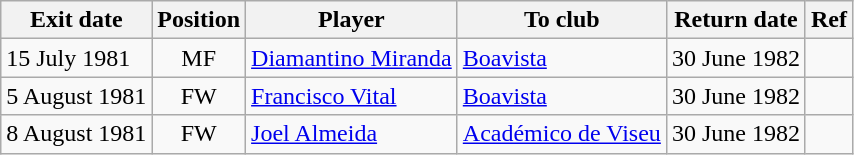<table class="wikitable">
<tr>
<th>Exit date</th>
<th>Position</th>
<th>Player</th>
<th>To club</th>
<th>Return date</th>
<th>Ref</th>
</tr>
<tr>
<td>15 July 1981</td>
<td style="text-align:center;">MF</td>
<td style="text-align:left;"><a href='#'>Diamantino Miranda</a></td>
<td style="text-align:left;"><a href='#'>Boavista</a></td>
<td>30 June 1982</td>
<td></td>
</tr>
<tr>
<td>5 August 1981</td>
<td style="text-align:center;">FW</td>
<td style="text-align:left;"><a href='#'>Francisco Vital</a></td>
<td style="text-align:left;"><a href='#'>Boavista</a></td>
<td>30 June 1982</td>
<td></td>
</tr>
<tr>
<td>8 August 1981</td>
<td style="text-align:center;">FW</td>
<td style="text-align:left;"><a href='#'>Joel Almeida</a></td>
<td style="text-align:left;"><a href='#'>Académico de Viseu</a></td>
<td>30 June 1982</td>
<td></td>
</tr>
</table>
